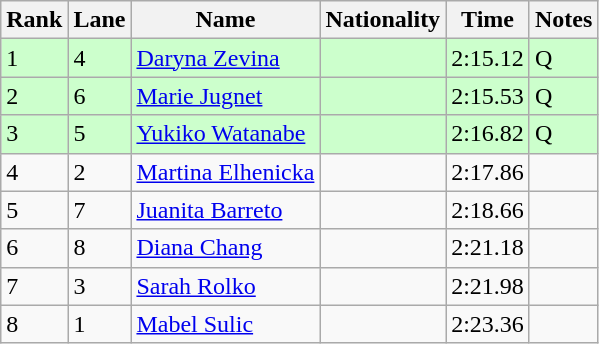<table class="wikitable">
<tr>
<th>Rank</th>
<th>Lane</th>
<th>Name</th>
<th>Nationality</th>
<th>Time</th>
<th>Notes</th>
</tr>
<tr bgcolor=ccffcc>
<td>1</td>
<td>4</td>
<td><a href='#'>Daryna Zevina</a></td>
<td></td>
<td>2:15.12</td>
<td>Q</td>
</tr>
<tr bgcolor=ccffcc>
<td>2</td>
<td>6</td>
<td><a href='#'>Marie Jugnet</a></td>
<td></td>
<td>2:15.53</td>
<td>Q</td>
</tr>
<tr bgcolor=ccffcc>
<td>3</td>
<td>5</td>
<td><a href='#'>Yukiko Watanabe</a></td>
<td></td>
<td>2:16.82</td>
<td>Q</td>
</tr>
<tr>
<td>4</td>
<td>2</td>
<td><a href='#'>Martina Elhenicka</a></td>
<td></td>
<td>2:17.86</td>
<td></td>
</tr>
<tr>
<td>5</td>
<td>7</td>
<td><a href='#'>Juanita Barreto</a></td>
<td></td>
<td>2:18.66</td>
<td></td>
</tr>
<tr>
<td>6</td>
<td>8</td>
<td><a href='#'>Diana Chang</a></td>
<td></td>
<td>2:21.18</td>
<td></td>
</tr>
<tr>
<td>7</td>
<td>3</td>
<td><a href='#'>Sarah Rolko</a></td>
<td></td>
<td>2:21.98</td>
<td></td>
</tr>
<tr>
<td>8</td>
<td>1</td>
<td><a href='#'>Mabel Sulic</a></td>
<td></td>
<td>2:23.36</td>
<td></td>
</tr>
</table>
